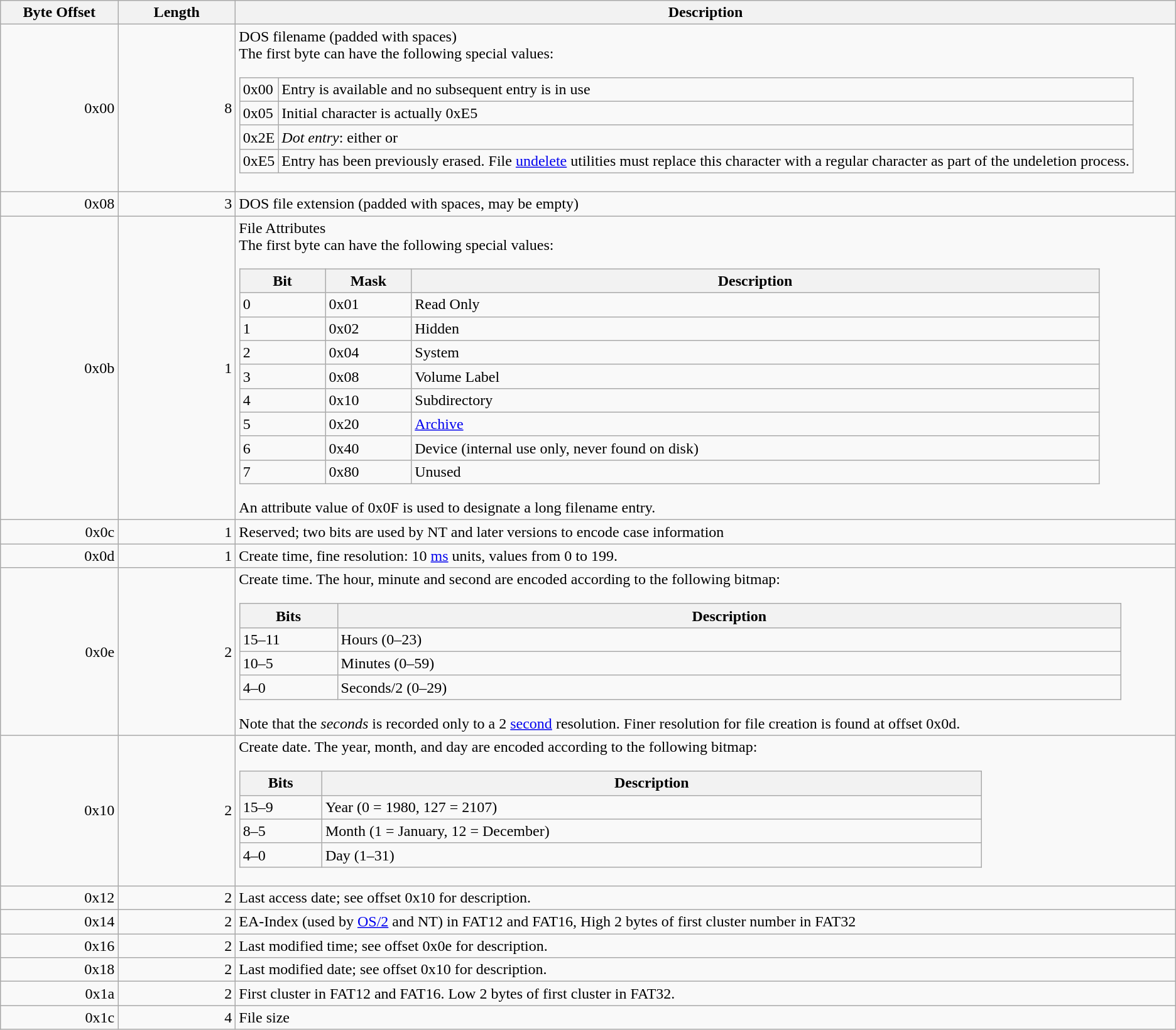<table class="wikitable">
<tr>
<th width="5%">Byte Offset</th>
<th width="5%">Length</th>
<th width="40%">Description</th>
</tr>
<tr>
<td align="right">0x00</td>
<td align="right">8</td>
<td>DOS filename (padded with spaces)<br>The first byte can have the following special values:<table class="wikitable">
<tr>
<td>0x00</td>
<td>Entry is available and no subsequent entry is in use</td>
</tr>
<tr>
<td>0x05</td>
<td>Initial character is actually 0xE5</td>
</tr>
<tr>
<td>0x2E</td>
<td><em>Dot entry</em>: either  or </td>
</tr>
<tr>
<td>0xE5</td>
<td>Entry has been previously erased. File <a href='#'>undelete</a> utilities must replace this character with a regular character as part of the undeletion process.</td>
</tr>
</table>
</td>
</tr>
<tr>
<td align="right">0x08</td>
<td align="right">3</td>
<td>DOS file extension (padded with spaces, may be empty)</td>
</tr>
<tr>
<td align="right">0x0b</td>
<td align="right">1</td>
<td>File Attributes<br>The first byte can have the following special values:<table class="wikitable">
<tr>
<th width="5%">Bit</th>
<th width="5%">Mask</th>
<th width="40%">Description</th>
</tr>
<tr>
<td>0</td>
<td>0x01</td>
<td>Read Only</td>
</tr>
<tr>
<td>1</td>
<td>0x02</td>
<td>Hidden</td>
</tr>
<tr>
<td>2</td>
<td>0x04</td>
<td>System</td>
</tr>
<tr>
<td>3</td>
<td>0x08</td>
<td>Volume Label</td>
</tr>
<tr>
<td>4</td>
<td>0x10</td>
<td>Subdirectory</td>
</tr>
<tr>
<td>5</td>
<td>0x20</td>
<td><a href='#'>Archive</a></td>
</tr>
<tr>
<td>6</td>
<td>0x40</td>
<td>Device (internal use only, never found on disk)</td>
</tr>
<tr>
<td>7</td>
<td>0x80</td>
<td>Unused</td>
</tr>
</table>
An attribute value of 0x0F is used to designate a long filename entry.</td>
</tr>
<tr>
<td align="right">0x0c</td>
<td align="right">1</td>
<td>Reserved; two bits are used by NT and later versions to encode case information</td>
</tr>
<tr>
<td align="right">0x0d</td>
<td align="right">1</td>
<td>Create time, fine resolution: 10 <a href='#'>ms</a> units, values from 0 to 199.</td>
</tr>
<tr>
<td align="right">0x0e</td>
<td align="right">2</td>
<td>Create time. The hour, minute and second are encoded according to the following bitmap:<br><table class="wikitable">
<tr>
<th width="5%">Bits</th>
<th width="40%">Description</th>
</tr>
<tr>
<td>15–11</td>
<td>Hours (0–23)</td>
</tr>
<tr>
<td>10–5</td>
<td>Minutes (0–59)</td>
</tr>
<tr>
<td>4–0</td>
<td>Seconds/2 (0–29)</td>
</tr>
</table>
Note that the <em>seconds</em> is recorded only to a 2 <a href='#'>second</a> resolution. Finer resolution for file creation is found at offset 0x0d.</td>
</tr>
<tr>
<td align="right">0x10</td>
<td align="right">2</td>
<td>Create date. The year, month, and day are encoded according to the following bitmap:<br><table class="wikitable">
<tr>
<th width="5%">Bits</th>
<th width="40%">Description</th>
</tr>
<tr>
<td>15–9</td>
<td>Year (0 = 1980, 127 = 2107)</td>
</tr>
<tr>
<td>8–5</td>
<td>Month (1 = January, 12 = December)</td>
</tr>
<tr>
<td>4–0</td>
<td>Day (1–31)</td>
</tr>
</table>
</td>
</tr>
<tr>
<td align="right">0x12</td>
<td align="right">2</td>
<td>Last access date; see offset 0x10 for description.</td>
</tr>
<tr>
<td align="right">0x14</td>
<td align="right">2</td>
<td>EA-Index (used by <a href='#'>OS/2</a> and NT) in FAT12 and FAT16, High 2 bytes of first cluster number in FAT32</td>
</tr>
<tr>
<td align="right">0x16</td>
<td align="right">2</td>
<td>Last modified time; see offset 0x0e for description.</td>
</tr>
<tr>
<td align="right">0x18</td>
<td align="right">2</td>
<td>Last modified date; see offset 0x10 for description.</td>
</tr>
<tr>
<td align="right">0x1a</td>
<td align="right">2</td>
<td>First cluster in FAT12 and FAT16. Low 2 bytes of first cluster in FAT32.</td>
</tr>
<tr>
<td align="right">0x1c</td>
<td align="right">4</td>
<td>File size</td>
</tr>
</table>
